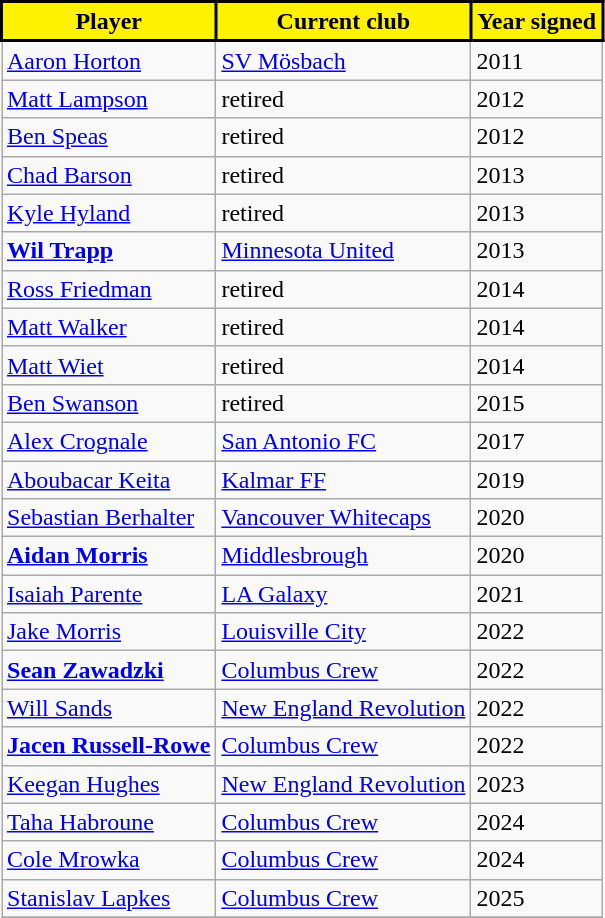<table class="wikitable" style="text-align:center">
<tr>
<th style="background:#FFF200; color:#000000; border:2px solid #000000;">Player</th>
<th style="background:#FFF200; color:#000000; border:2px solid #000000;">Current club</th>
<th style="background:#FFF200; color:#000000; border:2px solid #000000;">Year signed</th>
</tr>
<tr>
<td align=left> <a href='#'>Aaron Horton</a></td>
<td align=left> <a href='#'>SV Mösbach</a></td>
<td align=left>2011</td>
</tr>
<tr>
<td align=left> <a href='#'>Matt Lampson</a></td>
<td align=left>retired</td>
<td align=left>2012</td>
</tr>
<tr>
<td align=left> <a href='#'>Ben Speas</a></td>
<td align=left>retired</td>
<td align=left>2012</td>
</tr>
<tr>
<td align=left> <a href='#'>Chad Barson</a></td>
<td align=left>retired</td>
<td align=left>2013</td>
</tr>
<tr>
<td align=left> <a href='#'>Kyle Hyland</a></td>
<td align=left>retired</td>
<td align=left>2013</td>
</tr>
<tr>
<td align=left> <strong><a href='#'>Wil Trapp</a></strong></td>
<td align=left> <a href='#'>Minnesota United</a></td>
<td align=left>2013</td>
</tr>
<tr>
<td align=left> <a href='#'>Ross Friedman</a></td>
<td align=left>retired</td>
<td align=left>2014</td>
</tr>
<tr>
<td align=left> <a href='#'>Matt Walker</a></td>
<td align=left>retired</td>
<td align=left>2014</td>
</tr>
<tr>
<td align=left> <a href='#'>Matt Wiet</a></td>
<td align=left>retired</td>
<td align=left>2014</td>
</tr>
<tr>
<td align=left> <a href='#'>Ben Swanson</a></td>
<td align=left>retired</td>
<td align=left>2015</td>
</tr>
<tr>
<td align=left> <a href='#'>Alex Crognale</a></td>
<td align=left> <a href='#'>San Antonio FC</a></td>
<td align=left>2017</td>
</tr>
<tr>
<td align=left> <a href='#'>Aboubacar Keita</a></td>
<td align=left> <a href='#'>Kalmar FF</a></td>
<td align=left>2019</td>
</tr>
<tr>
<td align=left> <a href='#'>Sebastian Berhalter</a></td>
<td align=left> <a href='#'>Vancouver Whitecaps</a></td>
<td align=left>2020</td>
</tr>
<tr>
<td align=left> <strong><a href='#'>Aidan Morris</a></strong></td>
<td align=left> <a href='#'>Middlesbrough</a></td>
<td align=left>2020</td>
</tr>
<tr>
<td align=left> <a href='#'>Isaiah Parente</a></td>
<td align=left> <a href='#'>LA Galaxy</a></td>
<td align=left>2021</td>
</tr>
<tr>
<td align=left> <a href='#'>Jake Morris</a></td>
<td align=left> <a href='#'>Louisville City</a></td>
<td align=left>2022</td>
</tr>
<tr>
<td align=left> <strong><a href='#'>Sean Zawadzki</a></strong></td>
<td align=left> <a href='#'>Columbus Crew</a></td>
<td align=left>2022</td>
</tr>
<tr>
<td align=left> <a href='#'>Will Sands</a></td>
<td align=left> <a href='#'>New England Revolution</a></td>
<td align=left>2022</td>
</tr>
<tr>
<td align=left> <strong><a href='#'>Jacen Russell-Rowe</a></strong></td>
<td align=left> <a href='#'>Columbus Crew</a></td>
<td align=left>2022</td>
</tr>
<tr>
<td align=left> <a href='#'>Keegan Hughes</a></td>
<td align=left> <a href='#'>New England Revolution</a></td>
<td align=left>2023</td>
</tr>
<tr>
<td align=left> <a href='#'>Taha Habroune</a></td>
<td align=left> <a href='#'>Columbus Crew</a></td>
<td align=left>2024</td>
</tr>
<tr>
<td align=left> <a href='#'>Cole Mrowka</a></td>
<td align=left> <a href='#'>Columbus Crew</a></td>
<td align=left>2024</td>
</tr>
<tr>
<td align=left> <a href='#'>Stanislav Lapkes</a></td>
<td align=left> <a href='#'>Columbus Crew</a></td>
<td align=left>2025</td>
</tr>
<tr>
</tr>
</table>
